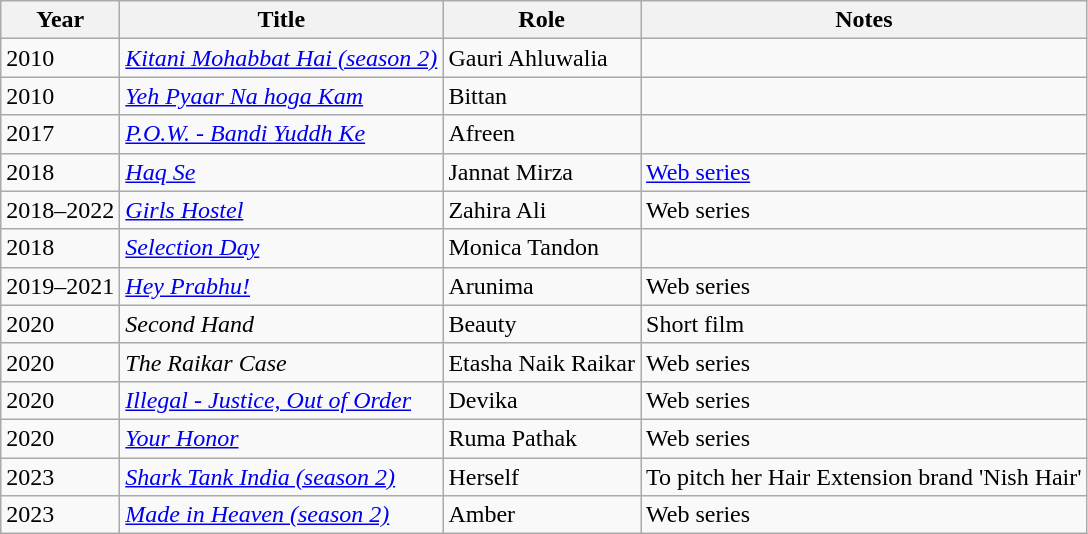<table class="wikitable sortable">
<tr>
<th>Year</th>
<th>Title</th>
<th>Role</th>
<th class="unsortable">Notes</th>
</tr>
<tr>
<td>2010</td>
<td><em><a href='#'>Kitani Mohabbat Hai (season 2)</a></em></td>
<td>Gauri Ahluwalia</td>
<td></td>
</tr>
<tr>
<td>2010</td>
<td><em><a href='#'>Yeh Pyaar Na hoga Kam</a></em></td>
<td>Bittan</td>
<td></td>
</tr>
<tr>
<td>2017</td>
<td><em><a href='#'>P.O.W. - Bandi Yuddh Ke</a></em></td>
<td>Afreen</td>
<td></td>
</tr>
<tr>
<td>2018</td>
<td><em><a href='#'>Haq Se</a></em></td>
<td>Jannat Mirza</td>
<td><a href='#'>Web series</a></td>
</tr>
<tr>
<td>2018–2022</td>
<td><em><a href='#'>Girls Hostel</a></em></td>
<td>Zahira Ali</td>
<td>Web series</td>
</tr>
<tr>
<td>2018</td>
<td><em><a href='#'>Selection Day</a></em></td>
<td>Monica Tandon</td>
<td></td>
</tr>
<tr>
<td>2019–2021</td>
<td><em><a href='#'>Hey Prabhu!</a></em></td>
<td>Arunima</td>
<td>Web series</td>
</tr>
<tr>
<td>2020</td>
<td><em>Second Hand</em></td>
<td>Beauty</td>
<td>Short film</td>
</tr>
<tr>
<td>2020</td>
<td><em>The Raikar Case</em></td>
<td>Etasha Naik Raikar</td>
<td>Web series</td>
</tr>
<tr>
<td>2020</td>
<td><em><a href='#'>Illegal - Justice, Out of Order</a></em></td>
<td>Devika</td>
<td>Web series</td>
</tr>
<tr>
<td>2020</td>
<td><em><a href='#'>Your Honor</a></em></td>
<td>Ruma Pathak</td>
<td>Web series</td>
</tr>
<tr>
<td>2023</td>
<td><em><a href='#'>Shark Tank India (season 2)</a></em></td>
<td>Herself</td>
<td>To pitch her Hair Extension brand 'Nish Hair'</td>
</tr>
<tr>
<td>2023</td>
<td><em><a href='#'>Made in Heaven (season 2)</a></em></td>
<td>Amber</td>
<td>Web series</td>
</tr>
</table>
